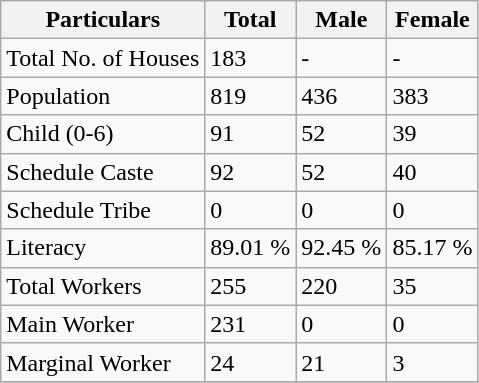<table class="wikitable sortable">
<tr>
<th>Particulars</th>
<th>Total</th>
<th>Male</th>
<th>Female</th>
</tr>
<tr>
<td>Total No. of Houses</td>
<td>183</td>
<td>-</td>
<td>-</td>
</tr>
<tr>
<td>Population</td>
<td>819</td>
<td>436</td>
<td>383</td>
</tr>
<tr>
<td>Child (0-6)</td>
<td>91</td>
<td>52</td>
<td>39</td>
</tr>
<tr>
<td>Schedule Caste</td>
<td>92</td>
<td>52</td>
<td>40</td>
</tr>
<tr>
<td>Schedule Tribe</td>
<td>0</td>
<td>0</td>
<td>0</td>
</tr>
<tr>
<td>Literacy</td>
<td>89.01 %</td>
<td>92.45 %</td>
<td>85.17 %</td>
</tr>
<tr>
<td>Total Workers</td>
<td>255</td>
<td>220</td>
<td>35</td>
</tr>
<tr>
<td>Main Worker</td>
<td>231</td>
<td>0</td>
<td>0</td>
</tr>
<tr>
<td>Marginal Worker</td>
<td>24</td>
<td>21</td>
<td>3</td>
</tr>
<tr>
</tr>
</table>
